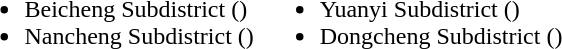<table>
<tr>
<td valign="top"><br><ul><li>Beicheng Subdistrict ()</li><li>Nancheng Subdistrict ()</li></ul></td>
<td valign="top"><br><ul><li>Yuanyi Subdistrict ()</li><li>Dongcheng Subdistrict ()</li></ul></td>
</tr>
</table>
